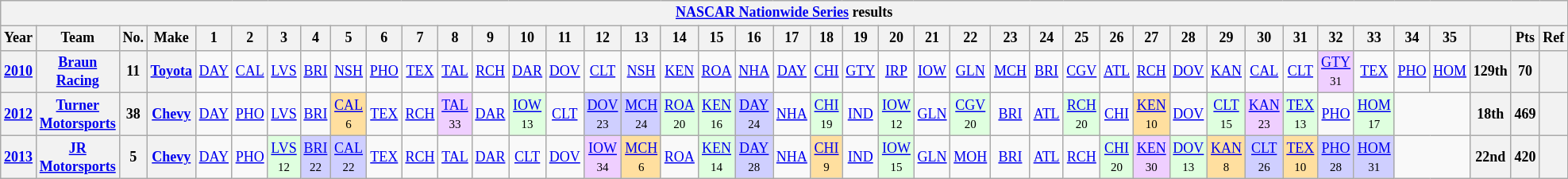<table class="wikitable" style="text-align:center; font-size:75%">
<tr>
<th colspan=45><a href='#'>NASCAR Nationwide Series</a> results</th>
</tr>
<tr>
<th>Year</th>
<th>Team</th>
<th>No.</th>
<th>Make</th>
<th>1</th>
<th>2</th>
<th>3</th>
<th>4</th>
<th>5</th>
<th>6</th>
<th>7</th>
<th>8</th>
<th>9</th>
<th>10</th>
<th>11</th>
<th>12</th>
<th>13</th>
<th>14</th>
<th>15</th>
<th>16</th>
<th>17</th>
<th>18</th>
<th>19</th>
<th>20</th>
<th>21</th>
<th>22</th>
<th>23</th>
<th>24</th>
<th>25</th>
<th>26</th>
<th>27</th>
<th>28</th>
<th>29</th>
<th>30</th>
<th>31</th>
<th>32</th>
<th>33</th>
<th>34</th>
<th>35</th>
<th></th>
<th>Pts</th>
<th>Ref</th>
</tr>
<tr>
<th><a href='#'>2010</a></th>
<th><a href='#'>Braun Racing</a></th>
<th>11</th>
<th><a href='#'>Toyota</a></th>
<td><a href='#'>DAY</a></td>
<td><a href='#'>CAL</a></td>
<td><a href='#'>LVS</a></td>
<td><a href='#'>BRI</a></td>
<td><a href='#'>NSH</a></td>
<td><a href='#'>PHO</a></td>
<td><a href='#'>TEX</a></td>
<td><a href='#'>TAL</a></td>
<td><a href='#'>RCH</a></td>
<td><a href='#'>DAR</a></td>
<td><a href='#'>DOV</a></td>
<td><a href='#'>CLT</a></td>
<td><a href='#'>NSH</a></td>
<td><a href='#'>KEN</a></td>
<td><a href='#'>ROA</a></td>
<td><a href='#'>NHA</a></td>
<td><a href='#'>DAY</a></td>
<td><a href='#'>CHI</a></td>
<td><a href='#'>GTY</a></td>
<td><a href='#'>IRP</a></td>
<td><a href='#'>IOW</a></td>
<td><a href='#'>GLN</a></td>
<td><a href='#'>MCH</a></td>
<td><a href='#'>BRI</a></td>
<td><a href='#'>CGV</a></td>
<td><a href='#'>ATL</a></td>
<td><a href='#'>RCH</a></td>
<td><a href='#'>DOV</a></td>
<td><a href='#'>KAN</a></td>
<td><a href='#'>CAL</a></td>
<td><a href='#'>CLT</a></td>
<td style="background:#EFCFFF;"><a href='#'>GTY</a><br><small>31</small></td>
<td><a href='#'>TEX</a></td>
<td><a href='#'>PHO</a></td>
<td><a href='#'>HOM</a></td>
<th>129th</th>
<th>70</th>
<th></th>
</tr>
<tr>
<th><a href='#'>2012</a></th>
<th><a href='#'>Turner Motorsports</a></th>
<th>38</th>
<th><a href='#'>Chevy</a></th>
<td><a href='#'>DAY</a></td>
<td><a href='#'>PHO</a></td>
<td><a href='#'>LVS</a></td>
<td><a href='#'>BRI</a></td>
<td style="background:#FFDF9F;"><a href='#'>CAL</a><br><small>6</small></td>
<td><a href='#'>TEX</a></td>
<td><a href='#'>RCH</a></td>
<td style="background:#EFCFFF;"><a href='#'>TAL</a><br><small>33</small></td>
<td><a href='#'>DAR</a></td>
<td style="background:#DFFFDF;"><a href='#'>IOW</a><br><small>13</small></td>
<td><a href='#'>CLT</a></td>
<td style="background:#CFCFFF;"><a href='#'>DOV</a><br><small>23</small></td>
<td style="background:#CFCFFF;"><a href='#'>MCH</a><br><small>24</small></td>
<td style="background:#DFFFDF;"><a href='#'>ROA</a><br><small>20</small></td>
<td style="background:#DFFFDF;"><a href='#'>KEN</a><br><small>16</small></td>
<td style="background:#CFCFFF;"><a href='#'>DAY</a><br><small>24</small></td>
<td><a href='#'>NHA</a></td>
<td style="background:#DFFFDF;"><a href='#'>CHI</a><br><small>19</small></td>
<td><a href='#'>IND</a></td>
<td style="background:#DFFFDF;"><a href='#'>IOW</a><br><small>12</small></td>
<td><a href='#'>GLN</a></td>
<td style="background:#DFFFDF;"><a href='#'>CGV</a><br><small>20</small></td>
<td><a href='#'>BRI</a></td>
<td><a href='#'>ATL</a></td>
<td style="background:#DFFFDF;"><a href='#'>RCH</a><br><small>20</small></td>
<td><a href='#'>CHI</a></td>
<td style="background:#FFDF9F;"><a href='#'>KEN</a><br><small>10</small></td>
<td><a href='#'>DOV</a></td>
<td style="background:#DFFFDF;"><a href='#'>CLT</a><br><small>15</small></td>
<td style="background:#EFCFFF;"><a href='#'>KAN</a><br><small>23</small></td>
<td style="background:#DFFFDF;"><a href='#'>TEX</a><br><small>13</small></td>
<td><a href='#'>PHO</a></td>
<td style="background:#DFFFDF;"><a href='#'>HOM</a><br><small>17</small></td>
<td colspan=2></td>
<th>18th</th>
<th>469</th>
<th></th>
</tr>
<tr>
<th><a href='#'>2013</a></th>
<th><a href='#'>JR Motorsports</a></th>
<th>5</th>
<th><a href='#'>Chevy</a></th>
<td><a href='#'>DAY</a></td>
<td><a href='#'>PHO</a></td>
<td style="background:#DFFFDF;"><a href='#'>LVS</a><br><small>12</small></td>
<td style="background:#CFCFFF;"><a href='#'>BRI</a><br><small>22</small></td>
<td style="background:#CFCFFF;"><a href='#'>CAL</a><br><small>22</small></td>
<td><a href='#'>TEX</a></td>
<td><a href='#'>RCH</a></td>
<td><a href='#'>TAL</a></td>
<td><a href='#'>DAR</a></td>
<td><a href='#'>CLT</a></td>
<td><a href='#'>DOV</a></td>
<td style="background:#EFCFFF;"><a href='#'>IOW</a><br><small>34</small></td>
<td style="background:#FFDF9F;"><a href='#'>MCH</a><br><small>6</small></td>
<td><a href='#'>ROA</a></td>
<td style="background:#DFFFDF;"><a href='#'>KEN</a><br><small>14</small></td>
<td style="background:#CFCFFF;"><a href='#'>DAY</a><br><small>28</small></td>
<td><a href='#'>NHA</a></td>
<td style="background:#FFDF9F;"><a href='#'>CHI</a><br><small>9</small></td>
<td><a href='#'>IND</a></td>
<td style="background:#DFFFDF;"><a href='#'>IOW</a><br><small>15</small></td>
<td><a href='#'>GLN</a></td>
<td><a href='#'>MOH</a></td>
<td><a href='#'>BRI</a></td>
<td><a href='#'>ATL</a></td>
<td><a href='#'>RCH</a></td>
<td style="background:#DFFFDF;"><a href='#'>CHI</a><br><small>20</small></td>
<td style="background:#EFCFFF;"><a href='#'>KEN</a><br><small>30</small></td>
<td style="background:#DFFFDF;"><a href='#'>DOV</a><br><small>13</small></td>
<td style="background:#FFDF9F;"><a href='#'>KAN</a><br><small>8</small></td>
<td style="background:#CFCFFF;"><a href='#'>CLT</a><br><small>26</small></td>
<td style="background:#FFDF9F;"><a href='#'>TEX</a><br><small>10</small></td>
<td style="background:#CFCFFF;"><a href='#'>PHO</a><br><small>28</small></td>
<td style="background:#CFCFFF;"><a href='#'>HOM</a><br><small>31</small></td>
<td colspan=2></td>
<th>22nd</th>
<th>420</th>
<th></th>
</tr>
</table>
